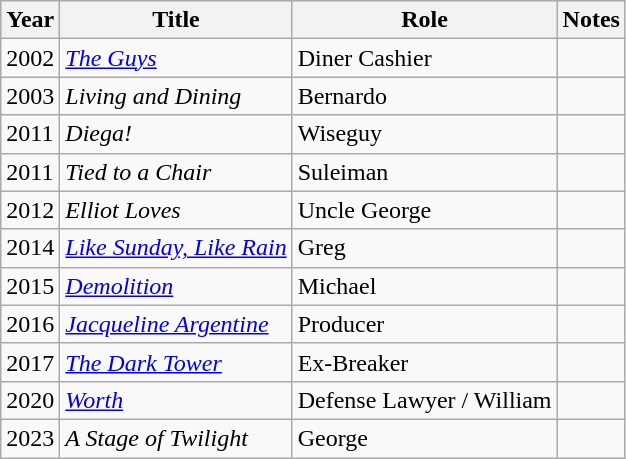<table class="wikitable sortable">
<tr>
<th>Year</th>
<th>Title</th>
<th>Role</th>
<th>Notes</th>
</tr>
<tr>
<td>2002</td>
<td><em><a href='#'>The Guys</a></em></td>
<td>Diner Cashier</td>
<td></td>
</tr>
<tr>
<td>2003</td>
<td><em>Living and Dining</em></td>
<td>Bernardo</td>
<td></td>
</tr>
<tr>
<td>2011</td>
<td><em>Diega!</em></td>
<td>Wiseguy</td>
<td></td>
</tr>
<tr>
<td>2011</td>
<td><em>Tied to a Chair</em></td>
<td>Suleiman</td>
<td></td>
</tr>
<tr>
<td>2012</td>
<td><em>Elliot Loves</em></td>
<td>Uncle George</td>
<td></td>
</tr>
<tr>
<td>2014</td>
<td><em><a href='#'>Like Sunday, Like Rain</a></em></td>
<td>Greg</td>
<td></td>
</tr>
<tr>
<td>2015</td>
<td><a href='#'><em>Demolition</em></a></td>
<td>Michael</td>
<td></td>
</tr>
<tr>
<td>2016</td>
<td><em><a href='#'>Jacqueline Argentine</a></em></td>
<td>Producer</td>
<td></td>
</tr>
<tr>
<td>2017</td>
<td><a href='#'><em>The Dark Tower</em></a></td>
<td>Ex-Breaker</td>
<td></td>
</tr>
<tr>
<td>2020</td>
<td><a href='#'><em>Worth</em></a></td>
<td>Defense Lawyer / William</td>
<td></td>
</tr>
<tr>
<td>2023</td>
<td><em>A Stage of Twilight</em></td>
<td>George</td>
<td></td>
</tr>
</table>
